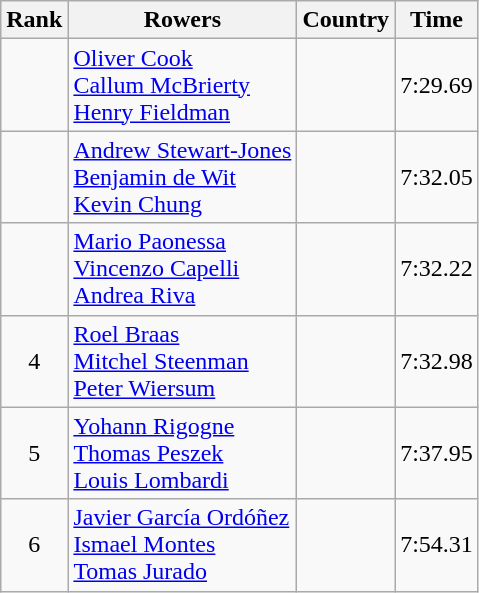<table class="wikitable" style="text-align:center">
<tr>
<th>Rank</th>
<th>Rowers</th>
<th>Country</th>
<th>Time</th>
</tr>
<tr>
<td></td>
<td align="left"><a href='#'>Oliver Cook</a><br><a href='#'>Callum McBrierty</a><br><a href='#'>Henry Fieldman</a></td>
<td align="left"></td>
<td>7:29.69</td>
</tr>
<tr>
<td></td>
<td align="left"><a href='#'>Andrew Stewart-Jones</a><br><a href='#'>Benjamin de Wit</a><br><a href='#'>Kevin Chung</a></td>
<td align="left"></td>
<td>7:32.05</td>
</tr>
<tr>
<td></td>
<td align="left"><a href='#'>Mario Paonessa</a><br><a href='#'>Vincenzo Capelli</a><br><a href='#'>Andrea Riva</a></td>
<td align="left"></td>
<td>7:32.22</td>
</tr>
<tr>
<td>4</td>
<td align="left"><a href='#'>Roel Braas</a><br><a href='#'>Mitchel Steenman</a><br><a href='#'>Peter Wiersum</a></td>
<td align="left"></td>
<td>7:32.98</td>
</tr>
<tr>
<td>5</td>
<td align="left"><a href='#'>Yohann Rigogne</a><br><a href='#'>Thomas Peszek</a><br><a href='#'>Louis Lombardi</a></td>
<td align="left"></td>
<td>7:37.95</td>
</tr>
<tr>
<td>6</td>
<td align="left"><a href='#'>Javier García Ordóñez</a><br><a href='#'>Ismael Montes</a><br><a href='#'>Tomas Jurado</a></td>
<td align="left"></td>
<td>7:54.31</td>
</tr>
</table>
